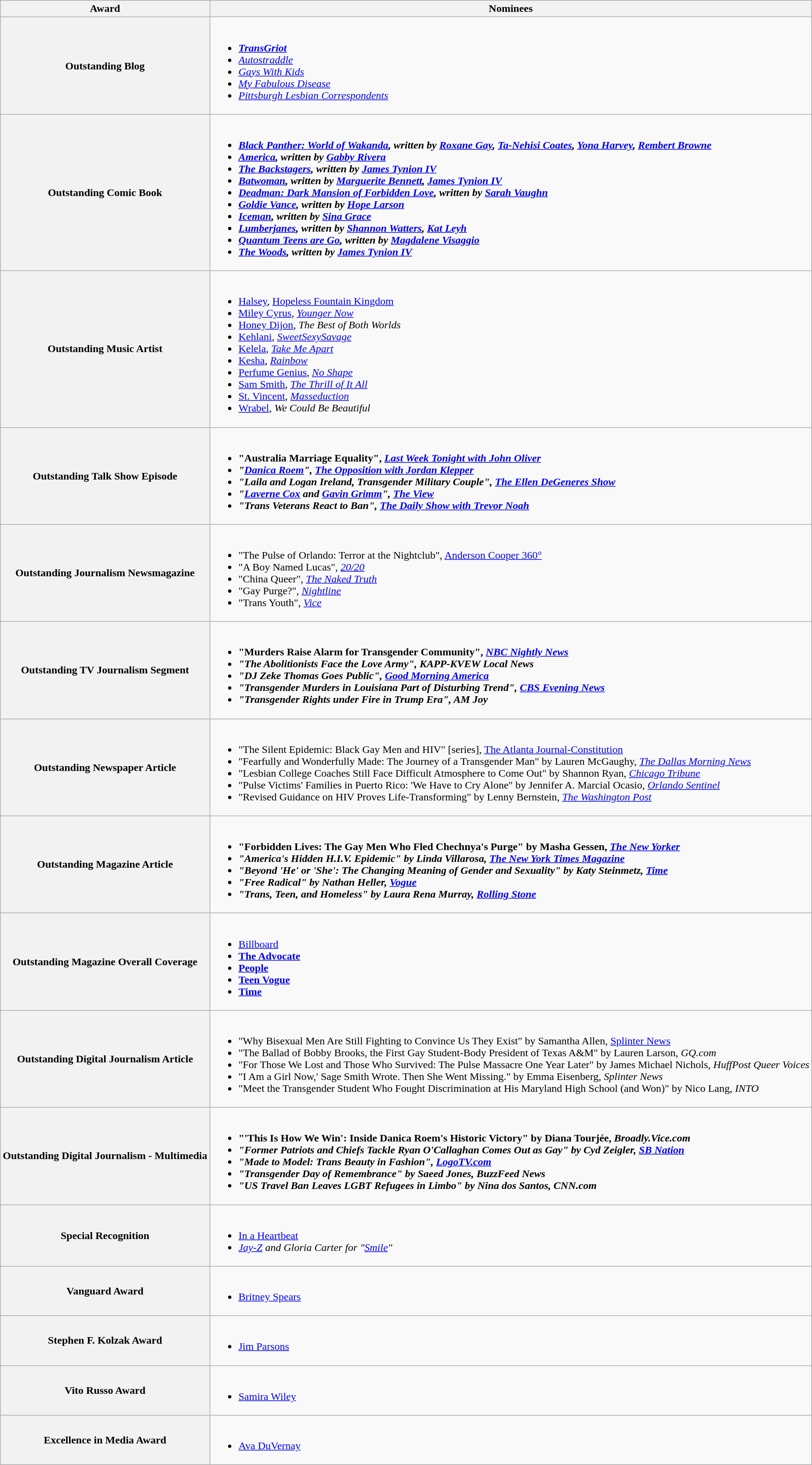<table class="wikitable sortable">
<tr>
<th>Award</th>
<th>Nominees</th>
</tr>
<tr>
<th scope="row">Outstanding Blog</th>
<td><br><ul><li><strong><em><a href='#'>TransGriot</a></em></strong></li><li><em><a href='#'>Autostraddle</a></em></li><li><em><a href='#'>Gays With Kids</a></em></li><li><em><a href='#'>My Fabulous Disease</a></em></li><li><em><a href='#'>Pittsburgh Lesbian Correspondents</a></em></li></ul></td>
</tr>
<tr>
<th scope="row">Outstanding Comic Book</th>
<td><br><ul><li><strong><em><a href='#'>Black Panther: World of Wakanda</a><em>, written by <a href='#'>Roxane Gay</a>, <a href='#'>Ta-Nehisi Coates</a>, <a href='#'>Yona Harvey</a>, <a href='#'>Rembert Browne</a><strong></li><li></em><a href='#'>America</a><em>, written by <a href='#'>Gabby Rivera</a></li><li></em><a href='#'>The Backstagers</a><em>, written by <a href='#'>James Tynion IV</a></li><li></em><a href='#'>Batwoman</a><em>, written by <a href='#'>Marguerite Bennett</a>, <a href='#'>James Tynion IV</a></li><li></em><a href='#'>Deadman: Dark Mansion of Forbidden Love</a><em>, written by <a href='#'>Sarah Vaughn</a></li><li></em><a href='#'>Goldie Vance</a><em>, written by <a href='#'>Hope Larson</a></li><li></em><a href='#'>Iceman</a><em>, written by <a href='#'>Sina Grace</a></li><li></em><a href='#'>Lumberjanes</a><em>, written by <a href='#'>Shannon Watters</a>, <a href='#'>Kat Leyh</a></li><li></em><a href='#'>Quantum Teens are Go</a><em>, written by <a href='#'>Magdalene Visaggio</a></li><li></em><a href='#'>The Woods</a><em>, written by <a href='#'>James Tynion IV</a></li></ul></td>
</tr>
<tr>
<th scope="row">Outstanding Music Artist</th>
<td><br><ul><li></strong><a href='#'>Halsey</a>, </em><a href='#'>Hopeless Fountain Kingdom</a></em></strong></li><li><a href='#'>Miley Cyrus</a>, <em><a href='#'>Younger Now</a></em></li><li><a href='#'>Honey Dijon</a>, <em>The Best of Both Worlds</em></li><li><a href='#'>Kehlani</a>, <em><a href='#'>SweetSexySavage</a></em></li><li><a href='#'>Kelela</a>, <em><a href='#'>Take Me Apart</a></em></li><li><a href='#'>Kesha</a>, <em><a href='#'>Rainbow</a></em></li><li><a href='#'>Perfume Genius</a>, <em><a href='#'>No Shape</a></em></li><li><a href='#'>Sam Smith</a>, <em><a href='#'>The Thrill of It All</a></em></li><li><a href='#'>St. Vincent</a>, <em><a href='#'>Masseduction</a></em></li><li><a href='#'>Wrabel</a>, <em>We Could Be Beautiful</em></li></ul></td>
</tr>
<tr>
<th scope="row">Outstanding Talk Show Episode</th>
<td><br><ul><li><strong>"Australia Marriage Equality", <em><a href='#'>Last Week Tonight with John Oliver</a><strong><em></li><li>"<a href='#'>Danica Roem</a>", </em><a href='#'>The Opposition with Jordan Klepper</a><em></li><li>"Laila and Logan Ireland, Transgender Military Couple", </em><a href='#'>The Ellen DeGeneres Show</a><em></li><li>"<a href='#'>Laverne Cox</a> and <a href='#'>Gavin Grimm</a>", </em><a href='#'>The View</a><em></li><li>"Trans Veterans React to Ban", </em><a href='#'>The Daily Show with Trevor Noah</a><em></li></ul></td>
</tr>
<tr>
<th scope="row">Outstanding Journalism Newsmagazine</th>
<td><br><ul><li></strong>"The Pulse of Orlando: Terror at the Nightclub", </em><a href='#'>Anderson Cooper 360°</a></em></strong></li><li>"A Boy Named Lucas", <em><a href='#'>20/20</a></em></li><li>"China Queer", <em><a href='#'>The Naked Truth</a></em></li><li>"Gay Purge?", <em><a href='#'>Nightline</a></em></li><li>"Trans Youth", <em><a href='#'>Vice</a></em></li></ul></td>
</tr>
<tr>
<th scope="row">Outstanding TV Journalism Segment</th>
<td><br><ul><li><strong>"Murders Raise Alarm for Transgender Community", <em><a href='#'>NBC Nightly News</a><strong><em></li><li>"The Abolitionists Face the Love Army", </em>KAPP-KVEW Local News<em></li><li>"DJ Zeke Thomas Goes Public", </em><a href='#'>Good Morning America</a><em></li><li>"Transgender Murders in Louisiana Part of Disturbing Trend", </em><a href='#'>CBS Evening News</a><em></li><li>"Transgender Rights under Fire in Trump Era", </em>AM Joy<em></li></ul></td>
</tr>
<tr>
<th scope="row">Outstanding Newspaper Article</th>
<td><br><ul><li></strong>"The Silent Epidemic: Black Gay Men and HIV" [series], </em><a href='#'>The Atlanta Journal-Constitution</a></em></strong></li><li>"Fearfully and Wonderfully Made: The Journey of a Transgender Man" by Lauren McGaughy, <em><a href='#'>The Dallas Morning News</a></em></li><li>"Lesbian College Coaches Still Face Difficult Atmosphere to Come Out" by Shannon Ryan, <em><a href='#'>Chicago Tribune</a></em></li><li>"Pulse Victims' Families in Puerto Rico: 'We Have to Cry Alone" by Jennifer A. Marcial Ocasio, <em><a href='#'>Orlando Sentinel</a></em></li><li>"Revised Guidance on HIV Proves Life-Transforming" by Lenny Bernstein, <em><a href='#'>The Washington Post</a></em></li></ul></td>
</tr>
<tr>
<th scope="row">Outstanding Magazine Article</th>
<td><br><ul><li><strong>"Forbidden Lives: The Gay Men Who Fled Chechnya's Purge" by Masha Gessen, <em><a href='#'>The New Yorker</a><strong><em></li><li>"America's Hidden H.I.V. Epidemic" by Linda Villarosa, </em><a href='#'>The New York Times Magazine</a><em></li><li>"Beyond 'He' or 'She': The Changing Meaning of Gender and Sexuality" by Katy Steinmetz, </em><a href='#'>Time</a><em></li><li>"Free Radical" by Nathan Heller, </em><a href='#'>Vogue</a><em></li><li>"Trans, Teen, and Homeless" by Laura Rena Murray, </em><a href='#'>Rolling Stone</a><em></li></ul></td>
</tr>
<tr>
<th scope="row">Outstanding Magazine Overall Coverage</th>
<td><br><ul><li></em></strong><a href='#'>Billboard</a><strong><em></li><li></em><a href='#'>The Advocate</a><em></li><li></em><a href='#'>People</a><em></li><li></em><a href='#'>Teen Vogue</a><em></li><li></em><a href='#'>Time</a><em></li></ul></td>
</tr>
<tr>
<th scope="row">Outstanding Digital Journalism Article</th>
<td><br><ul><li></strong>"Why Bisexual Men Are Still Fighting to Convince Us They Exist" by Samantha Allen, </em><a href='#'>Splinter News</a></em></strong></li><li>"The Ballad of Bobby Brooks, the First Gay Student-Body President of Texas A&M" by Lauren Larson, <em>GQ.com</em></li><li>"For Those We Lost and Those Who Survived: The Pulse Massacre One Year Later" by James Michael Nichols, <em>HuffPost Queer Voices</em></li><li>"I Am a Girl Now,' Sage Smith Wrote. Then She Went Missing." by Emma Eisenberg, <em>Splinter News</em></li><li>"Meet the Transgender Student Who Fought Discrimination at His Maryland High School (and Won)" by Nico Lang, <em>INTO</em></li></ul></td>
</tr>
<tr>
<th scope="row">Outstanding Digital Journalism - Multimedia</th>
<td><br><ul><li><strong>"'This Is How We Win': Inside Danica Roem's Historic Victory" by Diana Tourjée, <em>Broadly.Vice.com<strong><em></li><li>"Former Patriots and Chiefs Tackle Ryan O'Callaghan Comes Out as Gay" by Cyd Zeigler, </em><a href='#'>SB Nation</a><em></li><li>"Made to Model: Trans Beauty in Fashion", </em><a href='#'>LogoTV.com</a><em></li><li>"Transgender Day of Remembrance" by Saeed Jones, </em>BuzzFeed News<em></li><li>"US Travel Ban Leaves LGBT Refugees in Limbo" by Nina dos Santos, </em>CNN.com<em></li></ul></td>
</tr>
<tr>
<th scope="row">Special Recognition</th>
<td><br><ul><li></em></strong><a href='#'>In a Heartbeat</a><strong><em></li><li></strong><a href='#'>Jay-Z</a> and Gloria Carter for "<a href='#'>Smile</a>"<strong></li></ul></td>
</tr>
<tr>
<th scope="row">Vanguard Award</th>
<td><br><ul><li></strong><a href='#'>Britney Spears</a><strong></li></ul></td>
</tr>
<tr>
<th scope="row">Stephen F. Kolzak Award</th>
<td><br><ul><li></strong><a href='#'>Jim Parsons</a><strong></li></ul></td>
</tr>
<tr>
<th scope="row">Vito Russo Award</th>
<td><br><ul><li></strong><a href='#'>Samira Wiley</a><strong></li></ul></td>
</tr>
<tr>
<th scope="row">Excellence in Media Award</th>
<td><br><ul><li></strong><a href='#'>Ava DuVernay</a><strong></li></ul></td>
</tr>
</table>
